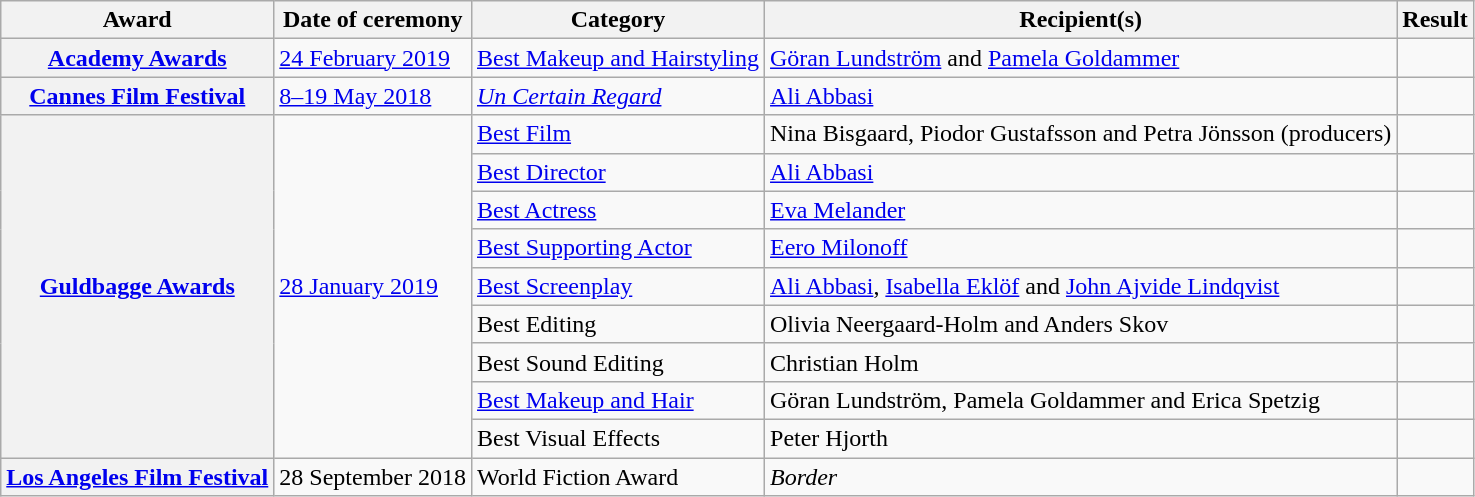<table class="wikitable plainrowheaders sortable">
<tr>
<th scope="col">Award</th>
<th scope="col">Date of ceremony</th>
<th scope="col">Category</th>
<th scope="col">Recipient(s)</th>
<th scope="col">Result</th>
</tr>
<tr>
<th scope="row"><a href='#'>Academy Awards</a></th>
<td><a href='#'>24 February 2019</a></td>
<td><a href='#'>Best Makeup and Hairstyling</a></td>
<td><a href='#'>Göran Lundström</a> and <a href='#'>Pamela Goldammer</a></td>
<td></td>
</tr>
<tr>
<th scope="row"><a href='#'>Cannes Film Festival</a></th>
<td><a href='#'>8–19 May 2018</a></td>
<td><em><a href='#'>Un Certain Regard</a></em></td>
<td><a href='#'>Ali Abbasi</a></td>
<td></td>
</tr>
<tr>
<th scope="row" rowspan=9><a href='#'>Guldbagge Awards</a></th>
<td rowspan="9"><a href='#'>28 January 2019</a></td>
<td><a href='#'>Best Film</a></td>
<td>Nina Bisgaard, Piodor Gustafsson and Petra Jönsson (producers)</td>
<td></td>
</tr>
<tr>
<td><a href='#'>Best Director</a></td>
<td><a href='#'>Ali Abbasi</a></td>
<td></td>
</tr>
<tr>
<td><a href='#'>Best Actress</a></td>
<td><a href='#'>Eva Melander</a></td>
<td></td>
</tr>
<tr>
<td><a href='#'>Best Supporting Actor</a></td>
<td><a href='#'>Eero Milonoff</a></td>
<td></td>
</tr>
<tr>
<td><a href='#'>Best Screenplay</a></td>
<td><a href='#'>Ali Abbasi</a>, <a href='#'>Isabella Eklöf</a> and <a href='#'>John Ajvide Lindqvist</a></td>
<td></td>
</tr>
<tr>
<td>Best Editing</td>
<td>Olivia Neergaard-Holm and Anders Skov</td>
<td></td>
</tr>
<tr>
<td>Best Sound Editing</td>
<td>Christian Holm</td>
<td></td>
</tr>
<tr>
<td><a href='#'>Best Makeup and Hair</a></td>
<td>Göran Lundström, Pamela Goldammer and Erica Spetzig</td>
<td></td>
</tr>
<tr>
<td>Best Visual Effects</td>
<td>Peter Hjorth</td>
<td></td>
</tr>
<tr>
<th scope="row"><a href='#'>Los Angeles Film Festival</a></th>
<td>28 September 2018</td>
<td>World Fiction Award</td>
<td><em>Border</em></td>
<td></td>
</tr>
</table>
